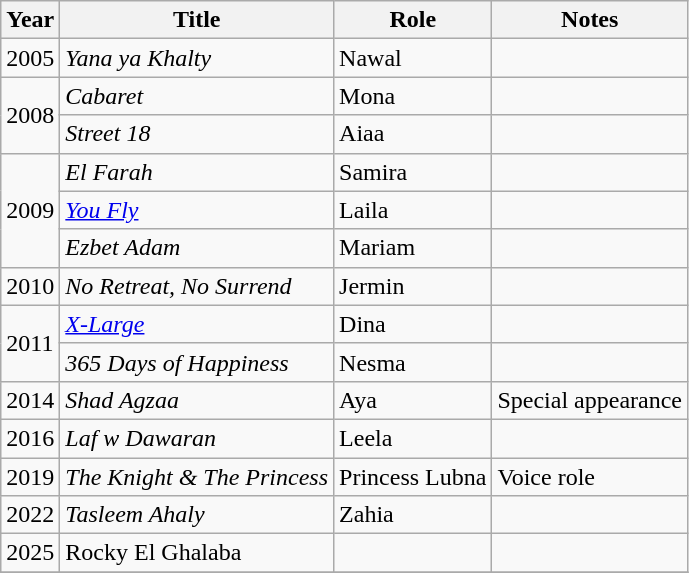<table class="wikitable">
<tr>
<th>Year</th>
<th>Title</th>
<th>Role</th>
<th>Notes</th>
</tr>
<tr>
<td>2005</td>
<td><em>Yana ya Khalty</em></td>
<td>Nawal</td>
<td></td>
</tr>
<tr>
<td rowspan="2">2008</td>
<td><em>Cabaret</em></td>
<td>Mona</td>
<td></td>
</tr>
<tr>
<td><em>Street 18</em></td>
<td>Aiaa</td>
<td></td>
</tr>
<tr>
<td rowspan="3">2009</td>
<td><em>El Farah</em></td>
<td>Samira</td>
<td></td>
</tr>
<tr>
<td><em><a href='#'>You Fly</a></em></td>
<td>Laila</td>
<td></td>
</tr>
<tr>
<td><em>Ezbet Adam</em></td>
<td>Mariam</td>
<td></td>
</tr>
<tr>
<td>2010</td>
<td><em>No Retreat, No Surrend</em></td>
<td>Jermin</td>
<td></td>
</tr>
<tr>
<td rowspan="2">2011</td>
<td><em><a href='#'>X-Large</a></em></td>
<td>Dina</td>
<td></td>
</tr>
<tr>
<td><em>365 Days of Happiness</em></td>
<td>Nesma</td>
<td></td>
</tr>
<tr>
<td>2014</td>
<td><em>Shad Agzaa</em></td>
<td>Aya</td>
<td>Special appearance</td>
</tr>
<tr>
<td>2016</td>
<td><em>Laf w Dawaran</em></td>
<td>Leela</td>
<td></td>
</tr>
<tr>
<td>2019</td>
<td><em>The Knight & The Princess</em></td>
<td>Princess Lubna</td>
<td>Voice role</td>
</tr>
<tr>
<td>2022</td>
<td><em>Tasleem Ahaly</em></td>
<td>Zahia</td>
<td></td>
</tr>
<tr>
<td>2025</td>
<td>Rocky El Ghalaba</td>
<td></td>
<td></td>
</tr>
<tr>
</tr>
</table>
